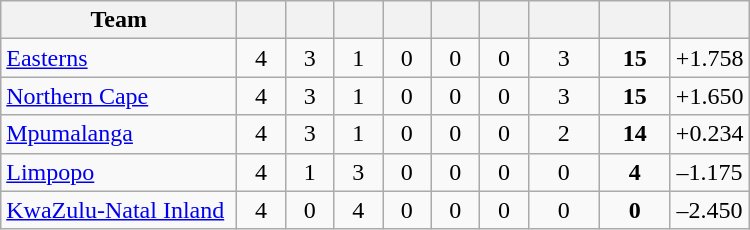<table class="wikitable" style="text-align:center">
<tr>
<th width="150">Team</th>
<th width="25"></th>
<th width="25"></th>
<th width="25"></th>
<th width="25"></th>
<th width="25"></th>
<th width="25"></th>
<th width="40"></th>
<th width="40"></th>
<th width="45"></th>
</tr>
<tr>
<td style="text-align:left"><a href='#'>Easterns</a></td>
<td>4</td>
<td>3</td>
<td>1</td>
<td>0</td>
<td>0</td>
<td>0</td>
<td>3</td>
<td><strong>15</strong></td>
<td>+1.758</td>
</tr>
<tr>
<td style="text-align:left"><a href='#'>Northern Cape</a></td>
<td>4</td>
<td>3</td>
<td>1</td>
<td>0</td>
<td>0</td>
<td>0</td>
<td>3</td>
<td><strong>15</strong></td>
<td>+1.650</td>
</tr>
<tr>
<td style="text-align:left"><a href='#'>Mpumalanga</a></td>
<td>4</td>
<td>3</td>
<td>1</td>
<td>0</td>
<td>0</td>
<td>0</td>
<td>2</td>
<td><strong>14</strong></td>
<td>+0.234</td>
</tr>
<tr>
<td style="text-align:left"><a href='#'>Limpopo</a></td>
<td>4</td>
<td>1</td>
<td>3</td>
<td>0</td>
<td>0</td>
<td>0</td>
<td>0</td>
<td><strong>4</strong></td>
<td>–1.175</td>
</tr>
<tr>
<td style="text-align:left"><a href='#'>KwaZulu-Natal Inland</a></td>
<td>4</td>
<td>0</td>
<td>4</td>
<td>0</td>
<td>0</td>
<td>0</td>
<td>0</td>
<td><strong>0</strong></td>
<td>–2.450</td>
</tr>
</table>
